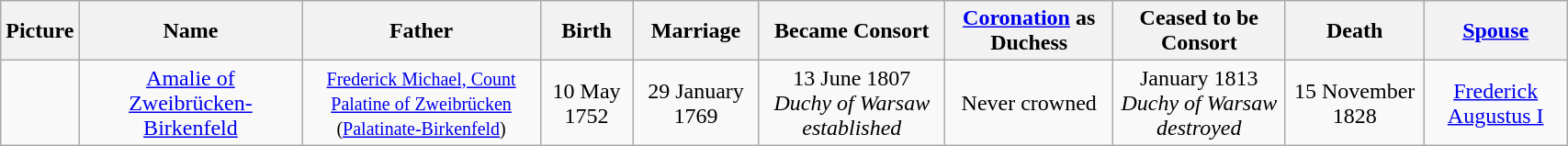<table width=90% class="wikitable">
<tr>
<th>Picture</th>
<th>Name</th>
<th>Father</th>
<th>Birth</th>
<th>Marriage</th>
<th>Became Consort</th>
<th><a href='#'>Coronation</a> as Duchess</th>
<th>Ceased to be Consort</th>
<th>Death</th>
<th><a href='#'>Spouse</a></th>
</tr>
<tr>
<td align="center"></td>
<td align="center"><a href='#'>Amalie of Zweibrücken-Birkenfeld</a></td>
<td align="center"><small><a href='#'>Frederick Michael, Count Palatine of Zweibrücken</a><br>(<a href='#'>Palatinate-Birkenfeld</a>)</small></td>
<td align=center>10 May 1752</td>
<td align=center>29 January 1769</td>
<td align="center">13 June 1807 <br><em>Duchy of Warsaw established</em></td>
<td align="center">Never crowned</td>
<td align="center">January 1813<br><em>Duchy of Warsaw destroyed</em></td>
<td align="center">15 November 1828</td>
<td align="center"><a href='#'>Frederick Augustus I</a></td>
</tr>
</table>
